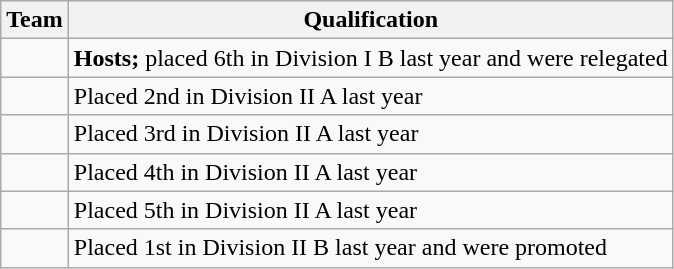<table class="wikitable">
<tr>
<th>Team</th>
<th>Qualification</th>
</tr>
<tr>
<td></td>
<td><strong>Hosts;</strong> placed 6th in Division I B last year and were relegated</td>
</tr>
<tr>
<td></td>
<td>Placed 2nd in Division II A last year</td>
</tr>
<tr>
<td></td>
<td>Placed 3rd in Division II A last year</td>
</tr>
<tr>
<td></td>
<td>Placed 4th in Division II A last year</td>
</tr>
<tr>
<td></td>
<td>Placed 5th in Division II A last year</td>
</tr>
<tr>
<td></td>
<td>Placed 1st in Division II B last year and were promoted</td>
</tr>
</table>
